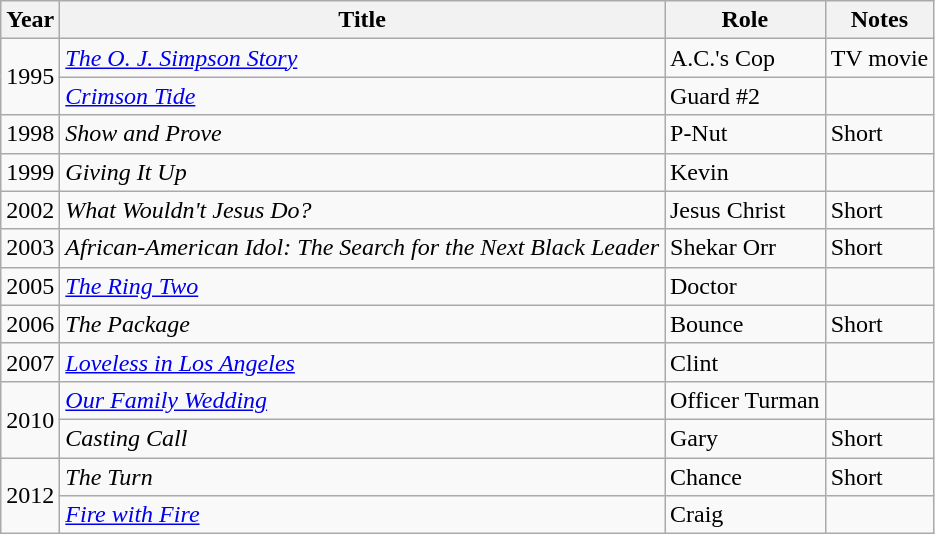<table class="wikitable plainrowheaders sortable" style="margin-right: 0;">
<tr>
<th>Year</th>
<th>Title</th>
<th>Role</th>
<th>Notes</th>
</tr>
<tr>
<td rowspan=2>1995</td>
<td><em><a href='#'>The O. J. Simpson Story</a></em></td>
<td>A.C.'s Cop</td>
<td>TV movie</td>
</tr>
<tr>
<td><em><a href='#'>Crimson Tide</a></em></td>
<td>Guard #2</td>
<td></td>
</tr>
<tr>
<td>1998</td>
<td><em>Show and Prove</em></td>
<td>P-Nut</td>
<td>Short</td>
</tr>
<tr>
<td>1999</td>
<td><em>Giving It Up</em></td>
<td>Kevin</td>
<td></td>
</tr>
<tr>
<td>2002</td>
<td><em>What Wouldn't Jesus Do?</em></td>
<td>Jesus Christ</td>
<td>Short</td>
</tr>
<tr>
<td>2003</td>
<td><em>African-American Idol: The Search for the Next Black Leader</em></td>
<td>Shekar Orr</td>
<td>Short</td>
</tr>
<tr>
<td>2005</td>
<td><em><a href='#'>The Ring Two</a></em></td>
<td>Doctor</td>
<td></td>
</tr>
<tr>
<td>2006</td>
<td><em>The Package</em></td>
<td>Bounce</td>
<td>Short</td>
</tr>
<tr>
<td>2007</td>
<td><em><a href='#'>Loveless in Los Angeles</a></em></td>
<td>Clint</td>
<td></td>
</tr>
<tr>
<td rowspan=2>2010</td>
<td><em><a href='#'>Our Family Wedding</a></em></td>
<td>Officer Turman</td>
<td></td>
</tr>
<tr>
<td><em>Casting Call</em></td>
<td>Gary</td>
<td>Short</td>
</tr>
<tr>
<td rowspan=2>2012</td>
<td><em>The Turn</em></td>
<td>Chance</td>
<td>Short</td>
</tr>
<tr>
<td><em><a href='#'>Fire with Fire</a></em></td>
<td>Craig</td>
<td></td>
</tr>
</table>
